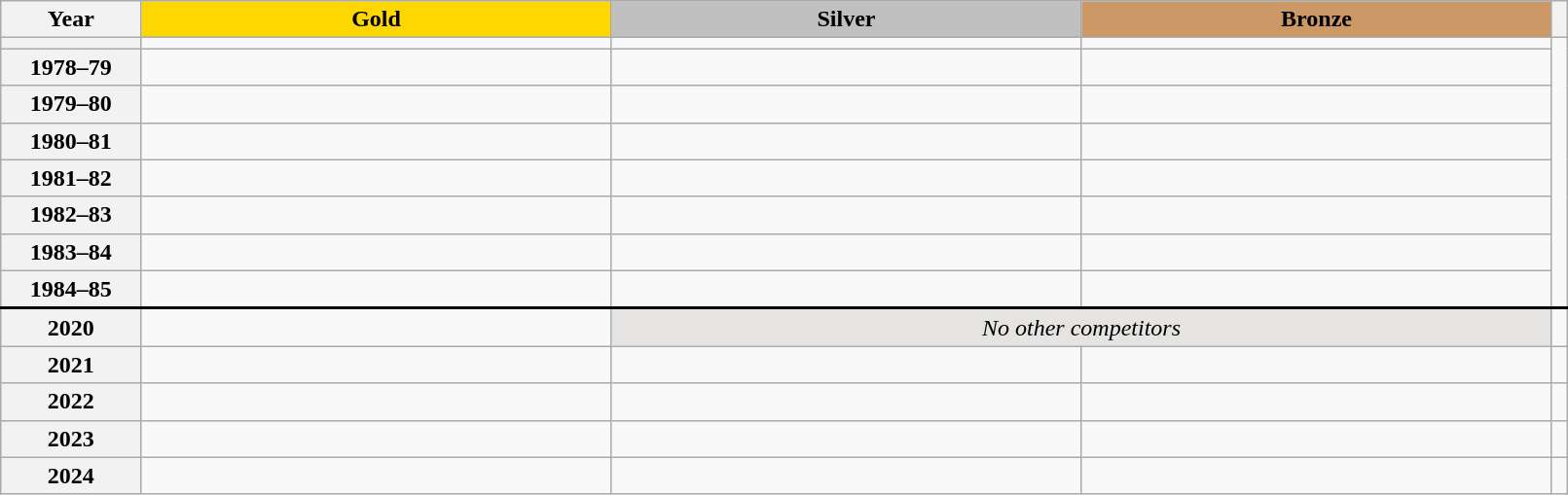<table class="wikitable unsortable" style="text-align:left; width:85%">
<tr>
<th scope="col" style="text-align:center">Year</th>
<td scope="col" style="text-align:center; width:30%; background:gold"><strong>Gold</strong></td>
<td scope="col" style="text-align:center; width:30%; background:silver"><strong>Silver</strong></td>
<td scope="col" style="text-align:center; width:30%; background:#c96"><strong>Bronze</strong></td>
<th scope="col" style="text-align:center"></th>
</tr>
<tr>
<th scope="row"></th>
<td></td>
<td></td>
<td></td>
<td rowspan="8"></td>
</tr>
<tr>
<th scope="row">1978–79</th>
<td></td>
<td></td>
<td></td>
</tr>
<tr>
<th scope="row">1979–80</th>
<td></td>
<td></td>
<td></td>
</tr>
<tr>
<th scope="row">1980–81</th>
<td></td>
<td></td>
<td></td>
</tr>
<tr>
<th scope="row">1981–82</th>
<td></td>
<td></td>
<td></td>
</tr>
<tr>
<th scope="row">1982–83</th>
<td></td>
<td></td>
<td></td>
</tr>
<tr>
<th scope="row">1983–84</th>
<td></td>
<td></td>
<td></td>
</tr>
<tr>
<th scope="row">1984–85</th>
<td></td>
<td></td>
<td></td>
</tr>
<tr style="border-top:2.5px solid">
<th scope="row">2020</th>
<td></td>
<td colspan="2" align="center" bgcolor="e5e4e2"><em>No other competitors</em></td>
<td></td>
</tr>
<tr>
<th scope="row">2021</th>
<td></td>
<td></td>
<td></td>
<td></td>
</tr>
<tr>
<th scope="row">2022</th>
<td></td>
<td></td>
<td></td>
<td></td>
</tr>
<tr>
<th scope="row">2023</th>
<td></td>
<td></td>
<td></td>
<td></td>
</tr>
<tr>
<th scope="row">2024</th>
<td></td>
<td></td>
<td></td>
<td></td>
</tr>
</table>
